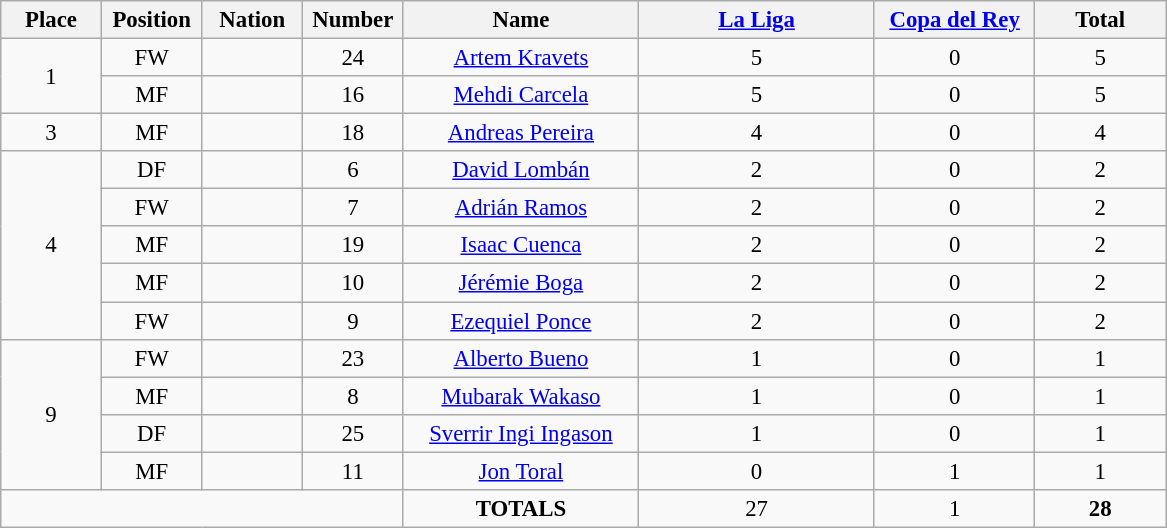<table class="wikitable" style="font-size: 95%; text-align: center;">
<tr>
<th width=60>Place</th>
<th width=60>Position</th>
<th width=60>Nation</th>
<th width=60>Number</th>
<th width=150>Name</th>
<th width=150><a href='#'>La Liga</a></th>
<th width=100><a href='#'>Copa del Rey</a></th>
<th width=80>Total</th>
</tr>
<tr>
<td rowspan="2">1</td>
<td>FW</td>
<td></td>
<td>24</td>
<td><a href='#'>Artem Kravets</a></td>
<td>5</td>
<td>0</td>
<td>5</td>
</tr>
<tr>
<td>MF</td>
<td></td>
<td>16</td>
<td><a href='#'>Mehdi Carcela</a></td>
<td>5</td>
<td>0</td>
<td>5</td>
</tr>
<tr>
<td>3</td>
<td>MF</td>
<td></td>
<td>18</td>
<td><a href='#'>Andreas Pereira</a></td>
<td>4</td>
<td>0</td>
<td>4</td>
</tr>
<tr>
<td rowspan="5">4</td>
<td>DF</td>
<td></td>
<td>6</td>
<td><a href='#'>David Lombán</a></td>
<td>2</td>
<td>0</td>
<td>2</td>
</tr>
<tr>
<td>FW</td>
<td></td>
<td>7</td>
<td><a href='#'>Adrián Ramos</a></td>
<td>2</td>
<td>0</td>
<td>2</td>
</tr>
<tr>
<td>MF</td>
<td></td>
<td>19</td>
<td><a href='#'>Isaac Cuenca</a></td>
<td>2</td>
<td>0</td>
<td>2</td>
</tr>
<tr>
<td>MF</td>
<td></td>
<td>10</td>
<td><a href='#'>Jérémie Boga</a></td>
<td>2</td>
<td>0</td>
<td>2</td>
</tr>
<tr>
<td>FW</td>
<td></td>
<td>9</td>
<td><a href='#'>Ezequiel Ponce</a></td>
<td>2</td>
<td>0</td>
<td>2</td>
</tr>
<tr>
<td rowspan="4">9</td>
<td>FW</td>
<td></td>
<td>23</td>
<td><a href='#'>Alberto Bueno</a></td>
<td>1</td>
<td>0</td>
<td>1</td>
</tr>
<tr>
<td>MF</td>
<td></td>
<td>8</td>
<td><a href='#'>Mubarak Wakaso</a></td>
<td>1</td>
<td>0</td>
<td>1</td>
</tr>
<tr>
<td>DF</td>
<td></td>
<td>25</td>
<td><a href='#'>Sverrir Ingi Ingason</a></td>
<td>1</td>
<td>0</td>
<td>1</td>
</tr>
<tr>
<td>MF</td>
<td></td>
<td>11</td>
<td><a href='#'>Jon Toral</a></td>
<td>0</td>
<td>1</td>
<td>1</td>
</tr>
<tr>
<td colspan="4"></td>
<td><strong>TOTALS</strong></td>
<td>27</td>
<td>1</td>
<td><strong>28</strong></td>
</tr>
</table>
